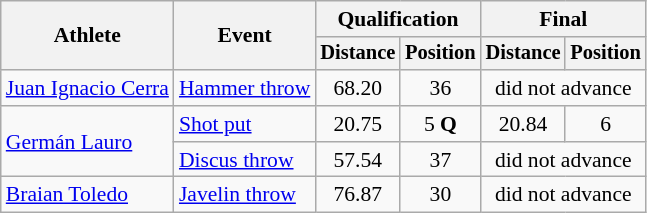<table class=wikitable style="font-size:90%">
<tr>
<th rowspan="2">Athlete</th>
<th rowspan="2">Event</th>
<th colspan="2">Qualification</th>
<th colspan="2">Final</th>
</tr>
<tr style="font-size:95%">
<th>Distance</th>
<th>Position</th>
<th>Distance</th>
<th>Position</th>
</tr>
<tr align=center>
<td align=left><a href='#'>Juan Ignacio Cerra</a></td>
<td align=left><a href='#'>Hammer throw</a></td>
<td>68.20</td>
<td>36</td>
<td colspan=2>did not advance</td>
</tr>
<tr align=center>
<td align=left rowspan=2><a href='#'>Germán Lauro</a></td>
<td align=left><a href='#'>Shot put</a></td>
<td>20.75</td>
<td>5 <strong>Q</strong></td>
<td>20.84</td>
<td>6</td>
</tr>
<tr align=center>
<td align=left><a href='#'>Discus throw</a></td>
<td>57.54</td>
<td>37</td>
<td colspan=2>did not advance</td>
</tr>
<tr align=center>
<td align=left><a href='#'>Braian Toledo</a></td>
<td align=left><a href='#'>Javelin throw</a></td>
<td>76.87</td>
<td>30</td>
<td colspan=2>did not advance</td>
</tr>
</table>
